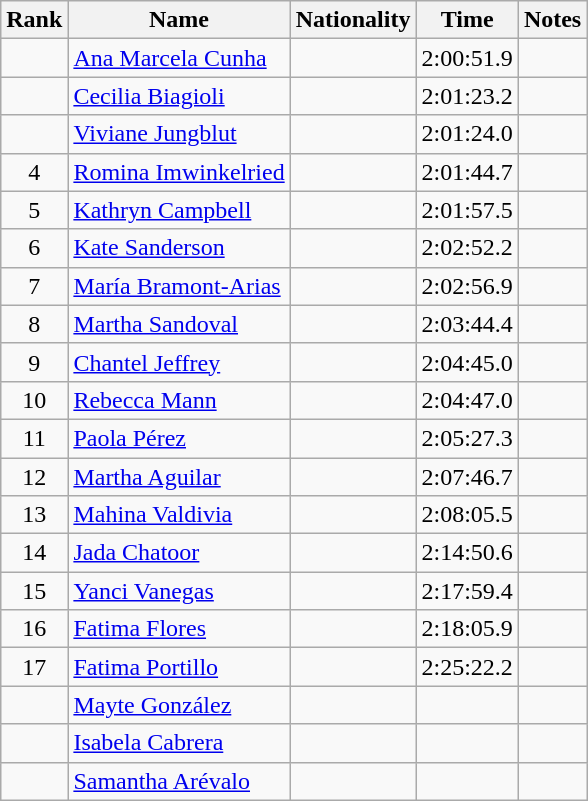<table class="wikitable sortable" style="text-align:center">
<tr>
<th>Rank</th>
<th>Name</th>
<th>Nationality</th>
<th>Time</th>
<th>Notes</th>
</tr>
<tr>
<td></td>
<td align=left><a href='#'>Ana Marcela Cunha</a></td>
<td align=left></td>
<td>2:00:51.9</td>
<td></td>
</tr>
<tr>
<td></td>
<td align=left><a href='#'>Cecilia Biagioli</a></td>
<td align=left></td>
<td>2:01:23.2</td>
<td></td>
</tr>
<tr>
<td></td>
<td align=left><a href='#'>Viviane Jungblut</a></td>
<td align=left></td>
<td>2:01:24.0</td>
<td></td>
</tr>
<tr>
<td>4</td>
<td align=left><a href='#'>Romina Imwinkelried</a></td>
<td align=left></td>
<td>2:01:44.7</td>
<td></td>
</tr>
<tr>
<td>5</td>
<td align=left><a href='#'>Kathryn Campbell</a></td>
<td align=left></td>
<td>2:01:57.5</td>
<td></td>
</tr>
<tr>
<td>6</td>
<td align=left><a href='#'>Kate Sanderson</a></td>
<td align=left></td>
<td>2:02:52.2</td>
<td></td>
</tr>
<tr>
<td>7</td>
<td align=left><a href='#'>María Bramont-Arias</a></td>
<td align=left></td>
<td>2:02:56.9</td>
<td></td>
</tr>
<tr>
<td>8</td>
<td align=left><a href='#'>Martha Sandoval</a></td>
<td align=left></td>
<td>2:03:44.4</td>
<td></td>
</tr>
<tr>
<td>9</td>
<td align=left><a href='#'>Chantel Jeffrey</a></td>
<td align=left></td>
<td>2:04:45.0</td>
<td></td>
</tr>
<tr>
<td>10</td>
<td align=left><a href='#'>Rebecca Mann</a></td>
<td align=left></td>
<td>2:04:47.0</td>
<td></td>
</tr>
<tr>
<td>11</td>
<td align=left><a href='#'>Paola Pérez</a></td>
<td align=left></td>
<td>2:05:27.3</td>
<td></td>
</tr>
<tr>
<td>12</td>
<td align=left><a href='#'>Martha Aguilar</a></td>
<td align=left></td>
<td>2:07:46.7</td>
<td></td>
</tr>
<tr>
<td>13</td>
<td align=left><a href='#'>Mahina Valdivia</a></td>
<td align=left></td>
<td>2:08:05.5</td>
<td></td>
</tr>
<tr>
<td>14</td>
<td align=left><a href='#'>Jada Chatoor</a></td>
<td align=left></td>
<td>2:14:50.6</td>
<td></td>
</tr>
<tr>
<td>15</td>
<td align=left><a href='#'>Yanci Vanegas</a></td>
<td align=left></td>
<td>2:17:59.4</td>
<td></td>
</tr>
<tr>
<td>16</td>
<td align=left><a href='#'>Fatima Flores</a></td>
<td align=left></td>
<td>2:18:05.9</td>
<td></td>
</tr>
<tr>
<td>17</td>
<td align=left><a href='#'>Fatima Portillo</a></td>
<td align=left></td>
<td>2:25:22.2</td>
<td></td>
</tr>
<tr>
<td></td>
<td align=left><a href='#'>Mayte González</a></td>
<td align=left></td>
<td></td>
<td></td>
</tr>
<tr>
<td></td>
<td align=left><a href='#'>Isabela Cabrera</a></td>
<td align=left></td>
<td></td>
<td></td>
</tr>
<tr>
<td></td>
<td align=left><a href='#'>Samantha Arévalo</a></td>
<td align=left></td>
<td></td>
<td></td>
</tr>
</table>
